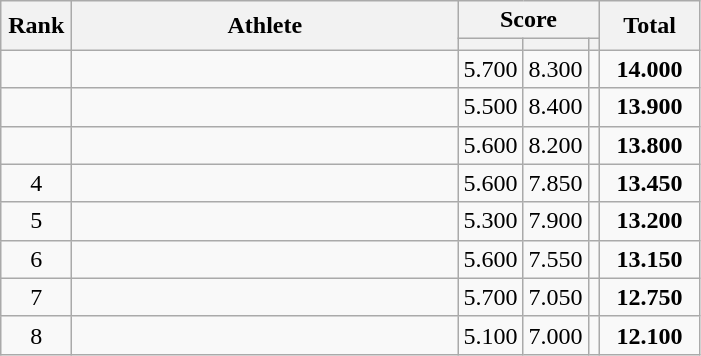<table class=wikitable style="text-align:center">
<tr>
<th width="40" rowspan="2">Rank</th>
<th width="250" rowspan="2">Athlete</th>
<th width="60" colspan="3">Score</th>
<th width="60" rowspan="2">Total</th>
</tr>
<tr>
<th></th>
<th></th>
<th></th>
</tr>
<tr>
<td></td>
<td align="left"></td>
<td>5.700</td>
<td>8.300</td>
<td></td>
<td><strong>14.000</strong></td>
</tr>
<tr>
<td></td>
<td align="left"></td>
<td>5.500</td>
<td>8.400</td>
<td></td>
<td><strong>13.900</strong></td>
</tr>
<tr>
<td></td>
<td align="left"></td>
<td>5.600</td>
<td>8.200</td>
<td></td>
<td><strong>13.800</strong></td>
</tr>
<tr>
<td>4</td>
<td align="left"></td>
<td>5.600</td>
<td>7.850</td>
<td></td>
<td><strong>13.450</strong></td>
</tr>
<tr>
<td>5</td>
<td align="left"></td>
<td>5.300</td>
<td>7.900</td>
<td></td>
<td><strong>13.200</strong></td>
</tr>
<tr>
<td>6</td>
<td align="left"></td>
<td>5.600</td>
<td>7.550</td>
<td></td>
<td><strong>13.150</strong></td>
</tr>
<tr>
<td>7</td>
<td align="left"></td>
<td>5.700</td>
<td>7.050</td>
<td></td>
<td><strong>12.750</strong></td>
</tr>
<tr>
<td>8</td>
<td align="left"></td>
<td>5.100</td>
<td>7.000</td>
<td></td>
<td><strong>12.100</strong></td>
</tr>
</table>
